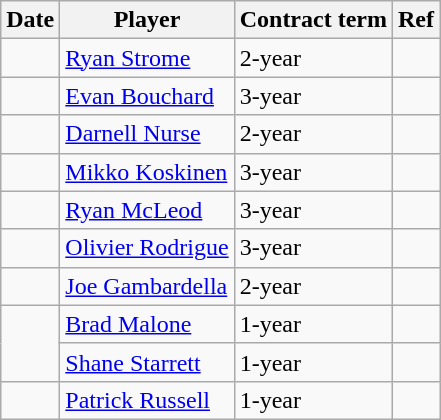<table class="wikitable">
<tr>
<th>Date</th>
<th>Player</th>
<th>Contract term</th>
<th>Ref</th>
</tr>
<tr>
<td></td>
<td><a href='#'>Ryan Strome</a></td>
<td>2-year</td>
<td></td>
</tr>
<tr>
<td></td>
<td><a href='#'>Evan Bouchard</a></td>
<td>3-year</td>
<td></td>
</tr>
<tr>
<td></td>
<td><a href='#'>Darnell Nurse</a></td>
<td>2-year</td>
<td></td>
</tr>
<tr>
<td></td>
<td><a href='#'>Mikko Koskinen</a></td>
<td>3-year</td>
<td></td>
</tr>
<tr>
<td></td>
<td><a href='#'>Ryan McLeod</a></td>
<td>3-year</td>
<td></td>
</tr>
<tr>
<td></td>
<td><a href='#'>Olivier Rodrigue</a></td>
<td>3-year</td>
<td></td>
</tr>
<tr>
<td></td>
<td><a href='#'>Joe Gambardella</a></td>
<td>2-year</td>
<td></td>
</tr>
<tr>
<td rowspan=2></td>
<td><a href='#'>Brad Malone</a></td>
<td>1-year</td>
<td></td>
</tr>
<tr>
<td><a href='#'>Shane Starrett</a></td>
<td>1-year</td>
<td></td>
</tr>
<tr>
<td></td>
<td><a href='#'>Patrick Russell</a></td>
<td>1-year</td>
<td></td>
</tr>
</table>
